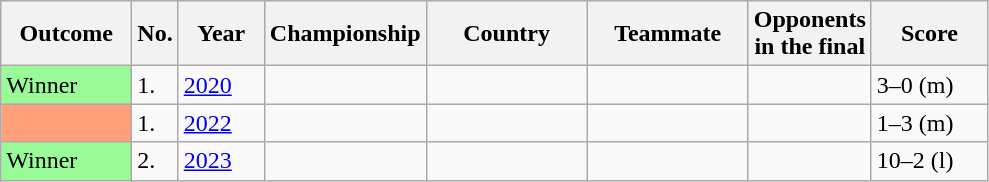<table class="sortable wikitable">
<tr>
<th style="width:80px;">Outcome</th>
<th style="width:20px;">No.</th>
<th style="width:50px;">Year</th>
<th style="width:60px;">Championship</th>
<th style="width:100px;">Country</th>
<th style="width:100px;">Teammate</th>
<th style="width:60px;">Opponents in the final</th>
<th style="width:70px;">Score</th>
</tr>
<tr style=>
<td style="background:#98FB98">Winner</td>
<td>1.</td>
<td><a href='#'>2020</a></td>
<td></td>
<td></td>
<td></td>
<td></td>
<td>3–0 (m)</td>
</tr>
<tr style=>
<td style="background:#ffa07a;"></td>
<td>1.</td>
<td><a href='#'>2022</a></td>
<td></td>
<td></td>
<td></td>
<td></td>
<td>1–3 (m)</td>
</tr>
<tr style=>
<td style="background:#98FB98">Winner</td>
<td>2.</td>
<td><a href='#'>2023</a></td>
<td></td>
<td></td>
<td></td>
<td></td>
<td>10–2 (l)</td>
</tr>
</table>
